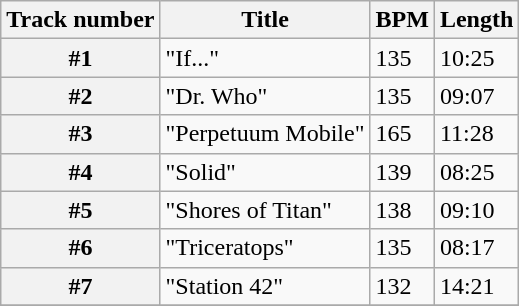<table border="1" class="wikitable">
<tr>
<th>Track number</th>
<th>Title</th>
<th>BPM</th>
<th>Length</th>
</tr>
<tr>
<th>#1</th>
<td>"If..."</td>
<td>135</td>
<td>10:25</td>
</tr>
<tr>
<th>#2</th>
<td>"Dr. Who"</td>
<td>135</td>
<td>09:07</td>
</tr>
<tr>
<th>#3</th>
<td>"Perpetuum Mobile"</td>
<td>165</td>
<td>11:28</td>
</tr>
<tr>
<th>#4</th>
<td>"Solid"</td>
<td>139</td>
<td>08:25</td>
</tr>
<tr>
<th>#5</th>
<td>"Shores of Titan"</td>
<td>138</td>
<td>09:10</td>
</tr>
<tr>
<th>#6</th>
<td>"Triceratops"</td>
<td>135</td>
<td>08:17</td>
</tr>
<tr>
<th>#7</th>
<td>"Station 42"</td>
<td>132</td>
<td>14:21</td>
</tr>
<tr>
</tr>
</table>
